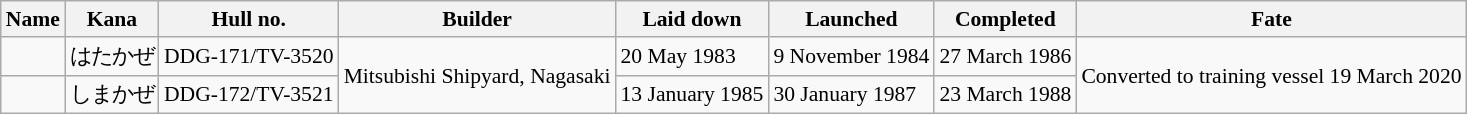<table class="wikitable" style="font-size:90%;">
<tr>
<th>Name</th>
<th>Kana</th>
<th>Hull no.</th>
<th>Builder</th>
<th>Laid down</th>
<th>Launched</th>
<th>Completed</th>
<th>Fate</th>
</tr>
<tr>
<td></td>
<td>はたかぜ</td>
<td>DDG-171/TV-3520</td>
<td rowspan="2">Mitsubishi Shipyard, Nagasaki</td>
<td>20 May 1983</td>
<td>9 November 1984</td>
<td>27 March 1986</td>
<td rowspan="2">Converted to training vessel 19 March 2020</td>
</tr>
<tr>
<td></td>
<td>しまかぜ</td>
<td>DDG-172/TV-3521</td>
<td>13 January 1985</td>
<td>30 January 1987</td>
<td>23 March 1988</td>
</tr>
</table>
